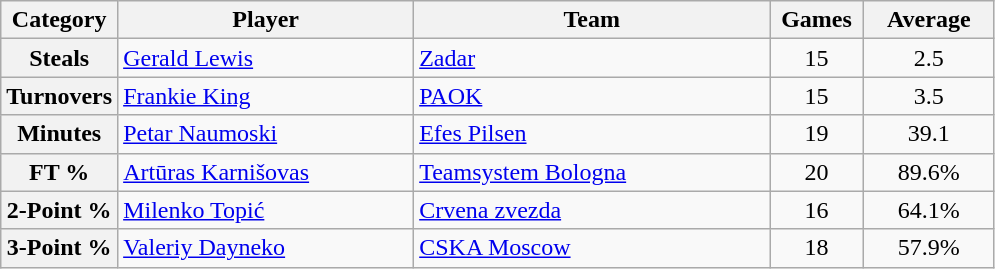<table class="wikitable">
<tr>
<th>Category</th>
<th width=190>Player</th>
<th width=230>Team</th>
<th width=55>Games</th>
<th width=80>Average</th>
</tr>
<tr>
<th>Steals</th>
<td> <a href='#'>Gerald Lewis</a></td>
<td> <a href='#'>Zadar</a></td>
<td style="text-align: center;">15</td>
<td style="text-align: center;">2.5</td>
</tr>
<tr>
<th>Turnovers</th>
<td> <a href='#'>Frankie King</a></td>
<td> <a href='#'>PAOK</a></td>
<td style="text-align: center;">15</td>
<td style="text-align: center;">3.5</td>
</tr>
<tr>
<th>Minutes</th>
<td> <a href='#'>Petar Naumoski</a></td>
<td align="left"> <a href='#'>Efes Pilsen</a></td>
<td style="text-align: center;">19</td>
<td style="text-align: center;">39.1</td>
</tr>
<tr>
<th>FT %</th>
<td> <a href='#'>Artūras Karnišovas</a></td>
<td> <a href='#'>Teamsystem Bologna</a></td>
<td style="text-align: center;">20</td>
<td style="text-align: center;">89.6%</td>
</tr>
<tr>
<th>2-Point %</th>
<td> <a href='#'>Milenko Topić</a></td>
<td> <a href='#'>Crvena zvezda</a></td>
<td style="text-align: center;">16</td>
<td style="text-align: center;">64.1%</td>
</tr>
<tr>
<th>3-Point %</th>
<td> <a href='#'>Valeriy Dayneko</a></td>
<td> <a href='#'>CSKA Moscow</a></td>
<td style="text-align: center;">18</td>
<td style="text-align: center;">57.9%</td>
</tr>
</table>
